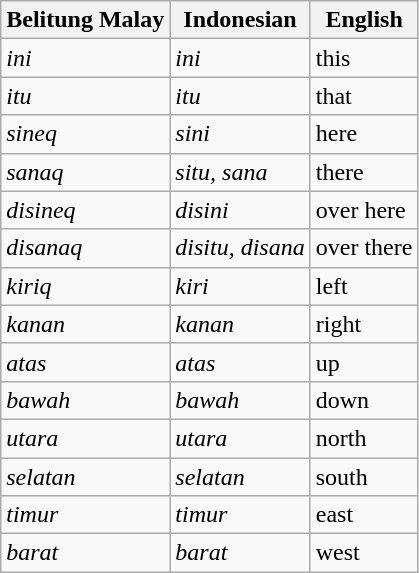<table class="wikitable">
<tr>
<th>Belitung Malay</th>
<th>Indonesian</th>
<th>English</th>
</tr>
<tr>
<td><em>ini</em></td>
<td><em>ini</em></td>
<td>this</td>
</tr>
<tr>
<td><em>itu</em></td>
<td><em>itu</em></td>
<td>that</td>
</tr>
<tr>
<td><em>sineq</em></td>
<td><em>sini</em></td>
<td>here</td>
</tr>
<tr>
<td><em>sanaq</em></td>
<td><em>situ, sana</em></td>
<td>there</td>
</tr>
<tr>
<td><em>disineq</em></td>
<td><em>disini</em></td>
<td>over here</td>
</tr>
<tr>
<td><em>disanaq</em></td>
<td><em>disitu, disana</em></td>
<td>over there</td>
</tr>
<tr>
<td><em>kiriq</em></td>
<td><em>kiri</em></td>
<td>left</td>
</tr>
<tr>
<td><em>kanan</em></td>
<td><em>kanan</em></td>
<td>right</td>
</tr>
<tr>
<td><em>atas</em></td>
<td><em>atas</em></td>
<td>up</td>
</tr>
<tr>
<td><em>bawah</em></td>
<td><em>bawah</em></td>
<td>down</td>
</tr>
<tr>
<td><em>utara</em></td>
<td><em>utara</em></td>
<td>north</td>
</tr>
<tr>
<td><em>selatan</em></td>
<td><em>selatan</em></td>
<td>south</td>
</tr>
<tr>
<td><em>timur</em></td>
<td><em>timur</em></td>
<td>east</td>
</tr>
<tr>
<td><em>barat</em></td>
<td><em>barat</em></td>
<td>west</td>
</tr>
</table>
